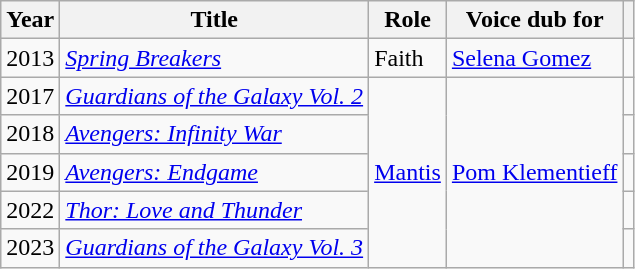<table class="wikitable">
<tr>
<th>Year</th>
<th>Title</th>
<th>Role</th>
<th>Voice dub for</th>
<th></th>
</tr>
<tr>
<td>2013</td>
<td><em><a href='#'>Spring Breakers</a></em></td>
<td>Faith</td>
<td><a href='#'>Selena Gomez</a></td>
<td></td>
</tr>
<tr>
<td>2017</td>
<td><em><a href='#'>Guardians of the Galaxy Vol. 2</a></em></td>
<td rowspan="5"><a href='#'>Mantis</a></td>
<td rowspan="5"><a href='#'>Pom Klementieff</a></td>
<td></td>
</tr>
<tr>
<td>2018</td>
<td><em><a href='#'>Avengers: Infinity War</a></em></td>
<td></td>
</tr>
<tr>
<td>2019</td>
<td><em><a href='#'>Avengers: Endgame</a></em></td>
<td></td>
</tr>
<tr>
<td>2022</td>
<td><em><a href='#'>Thor: Love and Thunder</a></em></td>
<td></td>
</tr>
<tr>
<td>2023</td>
<td><em><a href='#'>Guardians of the Galaxy Vol. 3</a></em></td>
<td></td>
</tr>
</table>
